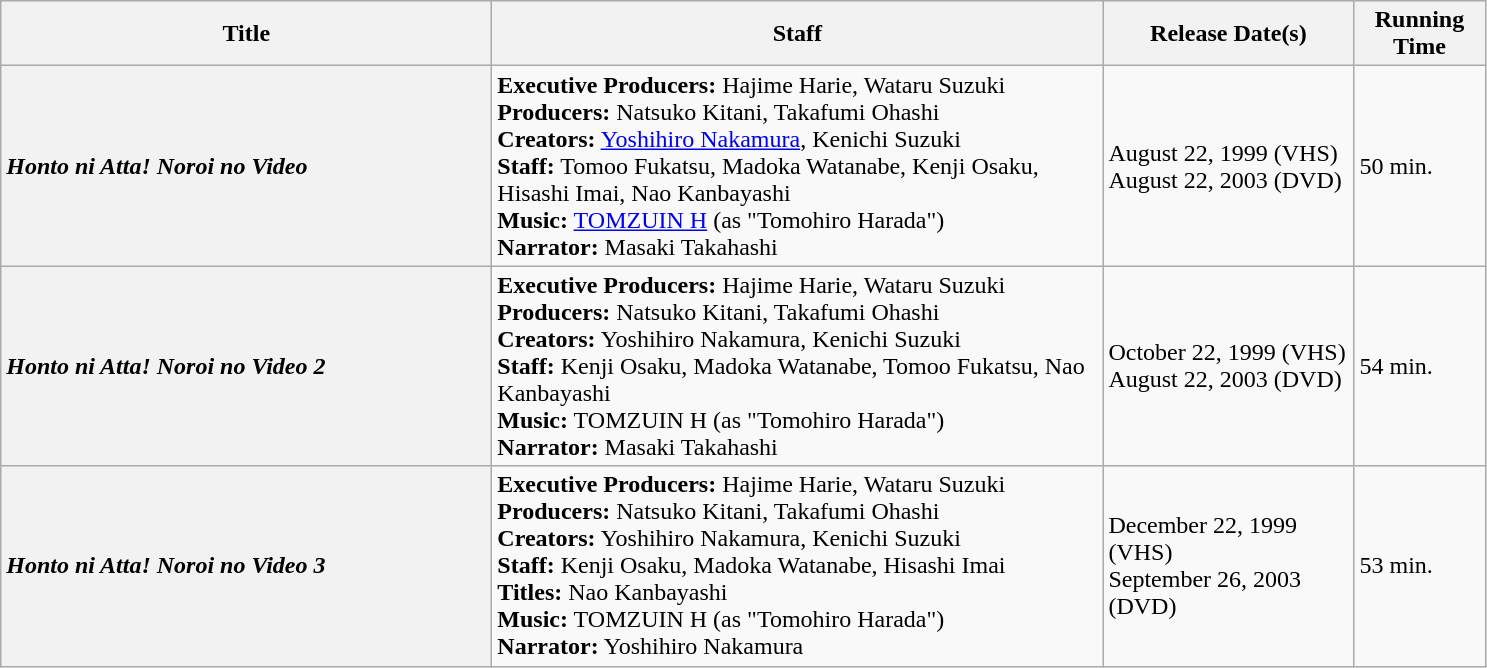<table class="wikitable mw-collapsible mw-collapsed">
<tr>
<th style=width:20.0em>Title</th>
<th style="width:25.0em">Staff</th>
<th style="width:10.0em">Release Date(s)</th>
<th style="width:5.0em">Running Time</th>
</tr>
<tr>
<th style="text-align:left"><em>Honto ni Atta! Noroi no Video</em></th>
<td><strong>Executive Producers:</strong> Hajime Harie, Wataru Suzuki<br><strong>Producers:</strong> Natsuko Kitani, Takafumi Ohashi<br><strong>Creators:</strong> <a href='#'>Yoshihiro Nakamura</a>, Kenichi Suzuki<br><strong>Staff:</strong> Tomoo Fukatsu, Madoka Watanabe, Kenji Osaku, Hisashi Imai, Nao Kanbayashi<br><strong>Music:</strong> <a href='#'>TOMZUIN H</a> (as "Tomohiro Harada")<br><strong>Narrator:</strong> Masaki Takahashi</td>
<td>August 22, 1999 (VHS)<br>August 22, 2003 (DVD)</td>
<td>50 min.</td>
</tr>
<tr>
<th style="text-align:left"><em>Honto ni Atta! Noroi no Video 2</em></th>
<td><strong>Executive Producers:</strong> Hajime Harie, Wataru Suzuki<br><strong>Producers:</strong> Natsuko Kitani, Takafumi Ohashi<br><strong>Creators:</strong> Yoshihiro Nakamura, Kenichi Suzuki<br><strong>Staff:</strong> Kenji Osaku, Madoka Watanabe, Tomoo Fukatsu, Nao Kanbayashi<br><strong>Music:</strong> TOMZUIN H (as "Tomohiro Harada")<br><strong>Narrator:</strong> Masaki Takahashi</td>
<td>October 22, 1999 (VHS)<br>August 22, 2003 (DVD)</td>
<td>54 min.</td>
</tr>
<tr>
<th style="text-align:left"><em>Honto ni Atta! Noroi no Video 3</em></th>
<td><strong>Executive Producers:</strong> Hajime Harie, Wataru Suzuki<br><strong>Producers:</strong> Natsuko Kitani, Takafumi Ohashi<br><strong>Creators:</strong> Yoshihiro Nakamura, Kenichi Suzuki<br><strong>Staff:</strong> Kenji Osaku, Madoka Watanabe, Hisashi Imai<br><strong>Titles:</strong> Nao Kanbayashi<br><strong>Music:</strong> TOMZUIN H (as "Tomohiro Harada")<br><strong>Narrator:</strong> Yoshihiro Nakamura</td>
<td>December 22, 1999 (VHS)<br>September 26, 2003 (DVD)</td>
<td>53 min.</td>
</tr>
</table>
